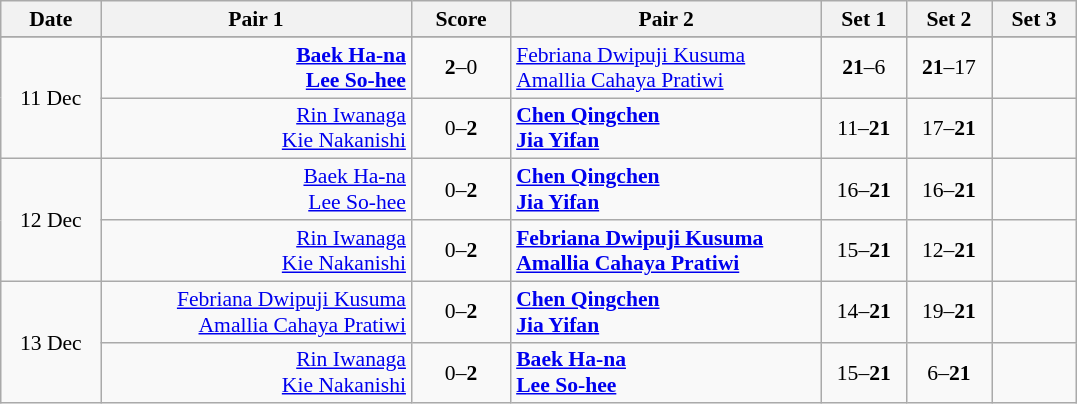<table class="wikitable" style="text-align: center; font-size:90%">
<tr>
<th width="60">Date</th>
<th width="200">Pair 1</th>
<th width="60">Score</th>
<th width="200">Pair 2</th>
<th width="50">Set 1</th>
<th width="50">Set 2</th>
<th width="50">Set 3</th>
</tr>
<tr>
</tr>
<tr>
<td rowspan="2">11 Dec</td>
<td style="text-align:right"><strong><a href='#'>Baek Ha-na</a> <br><a href='#'>Lee So-hee</a> </strong></td>
<td style="text-align:center"><strong>2</strong>–0</td>
<td style="text-align:left"> <a href='#'>Febriana Dwipuji Kusuma</a><br> <a href='#'>Amallia Cahaya Pratiwi</a></td>
<td><strong>21</strong>–6</td>
<td><strong>21</strong>–17</td>
<td></td>
</tr>
<tr>
<td style="text-align:right"><a href='#'>Rin Iwanaga</a> <br><a href='#'>Kie Nakanishi</a> </td>
<td style="text-align:center">0–<strong>2</strong></td>
<td style="text-align:left"><strong> <a href='#'>Chen Qingchen</a><br> <a href='#'>Jia Yifan</a></strong></td>
<td>11–<strong>21</strong></td>
<td>17–<strong>21</strong></td>
<td></td>
</tr>
<tr>
<td rowspan="2">12 Dec</td>
<td style="text-align:right"><a href='#'>Baek Ha-na</a> <br><a href='#'>Lee So-hee</a> </td>
<td style="text-align:center">0–<strong>2</strong></td>
<td style="text-align:left"><strong> <a href='#'>Chen Qingchen</a><br> <a href='#'>Jia Yifan</a></strong></td>
<td>16–<strong>21</strong></td>
<td>16–<strong>21</strong></td>
<td></td>
</tr>
<tr>
<td style="text-align:right"><a href='#'>Rin Iwanaga</a> <br><a href='#'>Kie Nakanishi</a> </td>
<td style="text-align:center">0–<strong>2</strong></td>
<td style="text-align:left"><strong> <a href='#'>Febriana Dwipuji Kusuma</a><br> <a href='#'>Amallia Cahaya Pratiwi</a></strong></td>
<td>15–<strong>21</strong></td>
<td>12–<strong>21</strong></td>
<td></td>
</tr>
<tr>
<td rowspan="2">13 Dec</td>
<td style="text-align:right"><a href='#'>Febriana Dwipuji Kusuma</a> <br><a href='#'>Amallia Cahaya Pratiwi</a> </td>
<td style="text-align:center">0–<strong>2</strong></td>
<td style="text-align:left"><strong> <a href='#'>Chen Qingchen</a><br> <a href='#'>Jia Yifan</a></strong></td>
<td>14–<strong>21</strong></td>
<td>19–<strong>21</strong></td>
<td></td>
</tr>
<tr>
<td style="text-align:right"><a href='#'>Rin Iwanaga</a> <br><a href='#'>Kie Nakanishi</a> </td>
<td style="text-align:center">0–<strong>2</strong></td>
<td style="text-align:left"><strong> <a href='#'>Baek Ha-na</a><br> <a href='#'>Lee So-hee</a></strong></td>
<td>15–<strong>21</strong></td>
<td>6–<strong>21</strong></td>
<td></td>
</tr>
</table>
